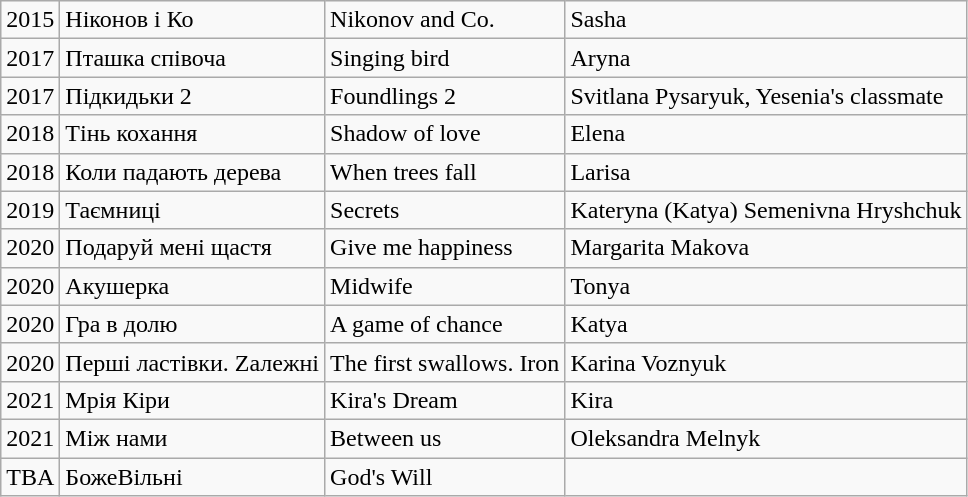<table class="wikitable">
<tr>
<td>2015</td>
<td>Ніконов і Ко</td>
<td>Nikonov and Co.</td>
<td>Sasha</td>
</tr>
<tr>
<td>2017</td>
<td>Пташка співоча</td>
<td>Singing bird</td>
<td>Aryna</td>
</tr>
<tr>
<td>2017</td>
<td>Підкидьки 2</td>
<td>Foundlings 2</td>
<td>Svitlana Pysaryuk, Yesenia's classmate</td>
</tr>
<tr>
<td>2018</td>
<td>Тінь кохання</td>
<td>Shadow of love</td>
<td>Elena</td>
</tr>
<tr>
<td>2018</td>
<td>Коли падають дерева</td>
<td>When trees fall</td>
<td>Larisa</td>
</tr>
<tr>
<td>2019</td>
<td>Таємниці</td>
<td>Secrets</td>
<td>Kateryna (Katya) Semenivna Hryshchuk</td>
</tr>
<tr>
<td>2020</td>
<td>Подаруй мені щастя</td>
<td>Give me happiness</td>
<td>Margarita Makova</td>
</tr>
<tr>
<td>2020</td>
<td>Акушерка</td>
<td>Midwife</td>
<td>Tonya</td>
</tr>
<tr>
<td>2020</td>
<td>Гра в долю</td>
<td>A game of chance</td>
<td>Katya</td>
</tr>
<tr>
<td>2020</td>
<td>Перші ластівки. Zалежні</td>
<td>The first swallows. Iron</td>
<td>Karina Voznyuk</td>
</tr>
<tr>
<td>2021</td>
<td>Мрія Кіри</td>
<td>Kira's Dream</td>
<td>Kira</td>
</tr>
<tr>
<td>2021</td>
<td>Між нами</td>
<td>Between us</td>
<td>Oleksandra Melnyk</td>
</tr>
<tr>
<td>TBA</td>
<td>БожеВільні</td>
<td>God's Will</td>
<td></td>
</tr>
</table>
